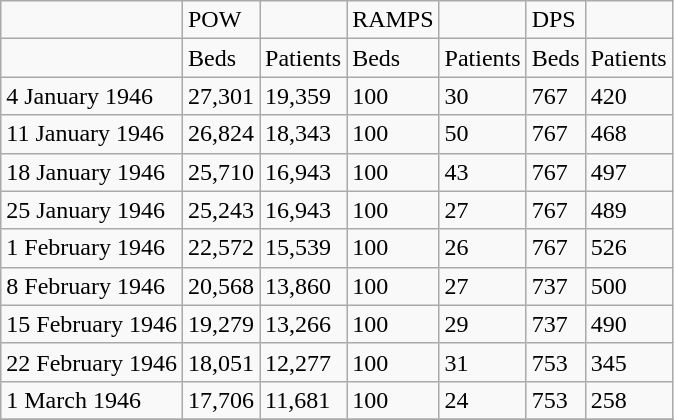<table class="wikitable">
<tr>
<td></td>
<td>POW</td>
<td></td>
<td>RAMPS</td>
<td></td>
<td>DPS</td>
<td></td>
</tr>
<tr>
<td></td>
<td>Beds</td>
<td>Patients</td>
<td>Beds</td>
<td>Patients</td>
<td>Beds</td>
<td>Patients</td>
</tr>
<tr>
<td>4 January 1946</td>
<td>27,301</td>
<td>19,359</td>
<td>100</td>
<td>30</td>
<td>767</td>
<td>420</td>
</tr>
<tr>
<td>11 January 1946</td>
<td>26,824</td>
<td>18,343</td>
<td>100</td>
<td>50</td>
<td>767</td>
<td>468</td>
</tr>
<tr>
<td>18 January 1946</td>
<td>25,710</td>
<td>16,943</td>
<td>100</td>
<td>43</td>
<td>767</td>
<td>497</td>
</tr>
<tr>
<td>25 January 1946</td>
<td>25,243</td>
<td>16,943</td>
<td>100</td>
<td>27</td>
<td>767</td>
<td>489</td>
</tr>
<tr>
<td>1 February 1946</td>
<td>22,572</td>
<td>15,539</td>
<td>100</td>
<td>26</td>
<td>767</td>
<td>526</td>
</tr>
<tr>
<td>8 February 1946</td>
<td>20,568</td>
<td>13,860</td>
<td>100</td>
<td>27</td>
<td>737</td>
<td>500</td>
</tr>
<tr>
<td>15 February 1946</td>
<td>19,279</td>
<td>13,266</td>
<td>100</td>
<td>29</td>
<td>737</td>
<td>490</td>
</tr>
<tr>
<td>22 February 1946</td>
<td>18,051</td>
<td>12,277</td>
<td>100</td>
<td>31</td>
<td>753</td>
<td>345</td>
</tr>
<tr>
<td>1 March 1946</td>
<td>17,706</td>
<td>11,681</td>
<td>100</td>
<td>24</td>
<td>753</td>
<td>258</td>
</tr>
<tr>
</tr>
</table>
